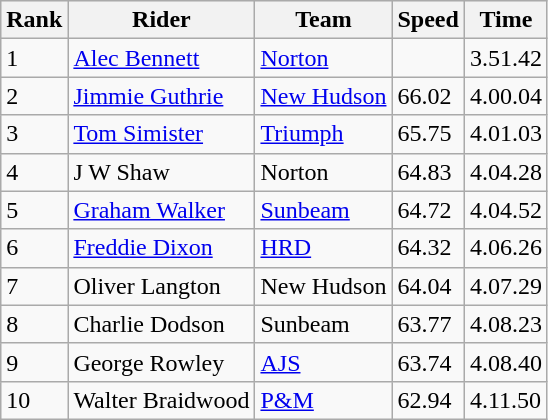<table class="wikitable">
<tr style="background:#efefef;">
<th>Rank</th>
<th>Rider</th>
<th>Team</th>
<th>Speed</th>
<th>Time</th>
</tr>
<tr>
<td>1</td>
<td> <a href='#'>Alec Bennett</a></td>
<td><a href='#'>Norton</a></td>
<td></td>
<td>3.51.42</td>
</tr>
<tr>
<td>2</td>
<td> <a href='#'>Jimmie Guthrie</a></td>
<td><a href='#'>New Hudson</a></td>
<td>66.02</td>
<td>4.00.04</td>
</tr>
<tr>
<td>3</td>
<td> <a href='#'>Tom Simister</a></td>
<td><a href='#'>Triumph</a></td>
<td>65.75</td>
<td>4.01.03</td>
</tr>
<tr>
<td>4</td>
<td> J W Shaw</td>
<td>Norton</td>
<td>64.83</td>
<td>4.04.28</td>
</tr>
<tr>
<td>5</td>
<td> <a href='#'>Graham Walker</a></td>
<td><a href='#'>Sunbeam</a></td>
<td>64.72</td>
<td>4.04.52</td>
</tr>
<tr>
<td>6</td>
<td> <a href='#'>Freddie Dixon</a></td>
<td><a href='#'>HRD</a></td>
<td>64.32</td>
<td>4.06.26</td>
</tr>
<tr>
<td>7</td>
<td> Oliver Langton</td>
<td>New Hudson</td>
<td>64.04</td>
<td>4.07.29</td>
</tr>
<tr>
<td>8</td>
<td> Charlie Dodson</td>
<td>Sunbeam</td>
<td>63.77</td>
<td>4.08.23</td>
</tr>
<tr>
<td>9</td>
<td> George Rowley</td>
<td><a href='#'>AJS</a></td>
<td>63.74</td>
<td>4.08.40</td>
</tr>
<tr>
<td>10</td>
<td> Walter Braidwood</td>
<td><a href='#'>P&M</a></td>
<td>62.94</td>
<td>4.11.50</td>
</tr>
</table>
